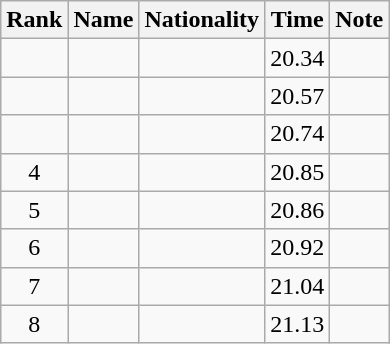<table class="wikitable sortable" style="text-align:center">
<tr>
<th>Rank</th>
<th>Name</th>
<th>Nationality</th>
<th>Time</th>
<th>Note</th>
</tr>
<tr>
<td></td>
<td align=left></td>
<td align=left></td>
<td>20.34</td>
<td></td>
</tr>
<tr>
<td></td>
<td align=left></td>
<td align=left></td>
<td>20.57</td>
<td></td>
</tr>
<tr>
<td></td>
<td align=left></td>
<td align=left></td>
<td>20.74</td>
<td></td>
</tr>
<tr>
<td>4</td>
<td align=left></td>
<td align=left></td>
<td>20.85</td>
<td></td>
</tr>
<tr>
<td>5</td>
<td align=left></td>
<td align=left></td>
<td>20.86</td>
<td></td>
</tr>
<tr>
<td>6</td>
<td align=left></td>
<td align=left></td>
<td>20.92</td>
<td></td>
</tr>
<tr>
<td>7</td>
<td align=left></td>
<td align=left></td>
<td>21.04</td>
<td></td>
</tr>
<tr>
<td>8</td>
<td align=left></td>
<td align=left></td>
<td>21.13</td>
<td></td>
</tr>
</table>
